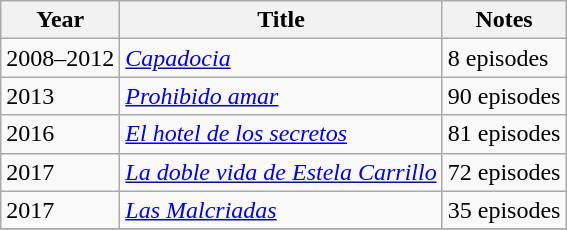<table class="wikitable sortable">
<tr>
<th>Year</th>
<th>Title</th>
<th>Notes</th>
</tr>
<tr>
<td>2008–2012</td>
<td><em><a href='#'>Capadocia</a></em></td>
<td>8 episodes</td>
</tr>
<tr>
<td>2013</td>
<td><em><a href='#'>Prohibido amar</a></em></td>
<td>90 episodes</td>
</tr>
<tr>
<td>2016</td>
<td><em><a href='#'>El hotel de los secretos</a></em></td>
<td>81 episodes</td>
</tr>
<tr>
<td>2017</td>
<td><em><a href='#'>La doble vida de Estela Carrillo</a></em></td>
<td>72 episodes</td>
</tr>
<tr>
<td>2017</td>
<td><em><a href='#'>Las Malcriadas</a></em></td>
<td>35 episodes</td>
</tr>
<tr>
</tr>
</table>
